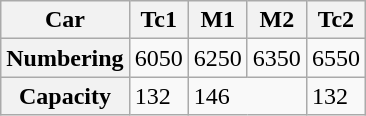<table class="wikitable">
<tr>
<th>Car</th>
<th>Tc1</th>
<th>M1</th>
<th>M2</th>
<th>Tc2</th>
</tr>
<tr>
<th>Numbering</th>
<td>6050</td>
<td>6250</td>
<td>6350</td>
<td>6550</td>
</tr>
<tr>
<th>Capacity</th>
<td>132</td>
<td colspan="2">146</td>
<td>132</td>
</tr>
</table>
